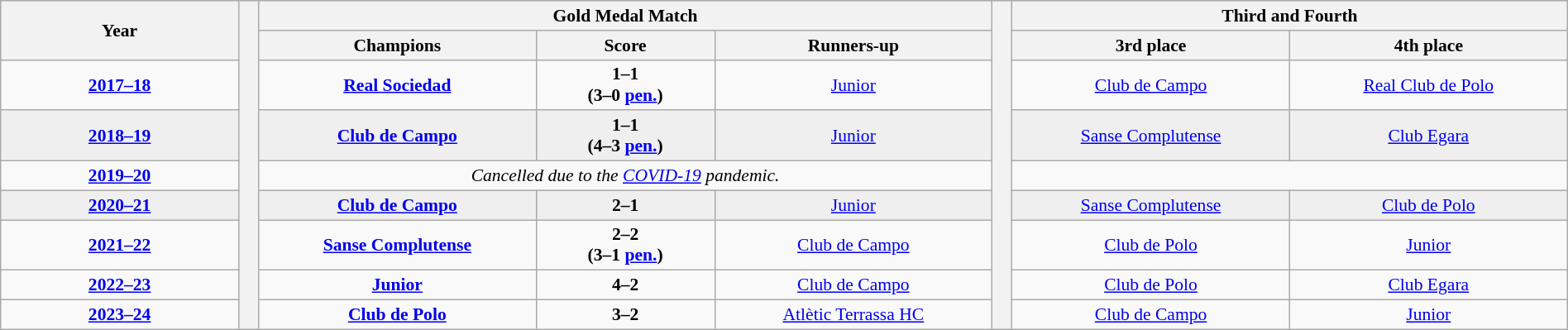<table class="wikitable" style="font-size:90%; width: 100%; text-align: center;">
<tr bgcolor=#c1d8ff>
<th rowspan=2 width=12%>Year</th>
<th width=1% rowspan=20 bgcolor=ffffff></th>
<th colspan=3>Gold Medal Match</th>
<th width=1% rowspan=20 bgcolor=ffffff></th>
<th colspan=3>Third and Fourth</th>
</tr>
<tr bgcolor=#efefef>
<th width=14%>Champions</th>
<th width=9%>Score</th>
<th width=14%>Runners-up</th>
<th width=14%>3rd place</th>
<th width=14%>4th place</th>
</tr>
<tr>
<td><strong><a href='#'>2017–18</a></strong></td>
<td><strong><a href='#'>Real Sociedad</a></strong></td>
<td><strong>1–1</strong><br><strong>(3–0 <a href='#'>pen.</a>)</strong></td>
<td><a href='#'>Junior</a></td>
<td><a href='#'>Club de Campo</a></td>
<td><a href='#'>Real Club de Polo</a></td>
</tr>
<tr bgcolor=#efefef>
<td><strong><a href='#'>2018–19</a></strong></td>
<td><strong><a href='#'>Club de Campo</a></strong></td>
<td><strong>1–1</strong><br><strong>(4–3 <a href='#'>pen.</a>)</strong></td>
<td><a href='#'>Junior</a></td>
<td><a href='#'>Sanse Complutense</a></td>
<td><a href='#'>Club Egara</a></td>
</tr>
<tr>
<td><strong><a href='#'>2019–20</a></strong></td>
<td colspan=3><em>Cancelled due to the <a href='#'>COVID-19</a> pandemic.</em></td>
<td colspan=2></td>
</tr>
<tr bgcolor=#efefef>
<td><strong><a href='#'>2020–21</a></strong></td>
<td><strong><a href='#'>Club de Campo</a></strong></td>
<td><strong>2–1</strong></td>
<td><a href='#'>Junior</a></td>
<td><a href='#'>Sanse Complutense</a></td>
<td><a href='#'>Club de Polo</a></td>
</tr>
<tr>
<td><strong><a href='#'>2021–22</a></strong></td>
<td><strong><a href='#'>Sanse Complutense</a></strong></td>
<td><strong>2–2</strong><br><strong>(3–1 <a href='#'>pen.</a>)</strong></td>
<td><a href='#'>Club de Campo</a></td>
<td><a href='#'>Club de Polo</a></td>
<td><a href='#'>Junior</a></td>
</tr>
<tr>
<td><strong><a href='#'>2022–23</a></strong></td>
<td><strong><a href='#'>Junior</a></strong></td>
<td><strong>4–2</strong></td>
<td><a href='#'>Club de Campo</a></td>
<td><a href='#'>Club de Polo</a></td>
<td><a href='#'>Club Egara</a></td>
</tr>
<tr>
<td><strong><a href='#'>2023–24</a></strong></td>
<td><strong><a href='#'>Club de Polo</a></strong></td>
<td><strong>3–2</strong></td>
<td><a href='#'>Atlètic Terrassa HC</a></td>
<td><a href='#'>Club de Campo</a></td>
<td><a href='#'>Junior</a></td>
</tr>
</table>
